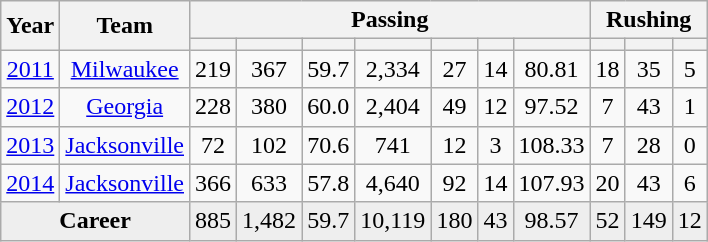<table class="wikitable sortable" style="text-align:center">
<tr>
<th rowspan=2>Year</th>
<th rowspan=2>Team</th>
<th colspan=7>Passing</th>
<th colspan=3>Rushing</th>
</tr>
<tr>
<th></th>
<th></th>
<th></th>
<th></th>
<th></th>
<th></th>
<th></th>
<th></th>
<th></th>
<th></th>
</tr>
<tr>
<td><a href='#'>2011</a></td>
<td><a href='#'>Milwaukee</a></td>
<td>219</td>
<td>367</td>
<td>59.7</td>
<td>2,334</td>
<td>27</td>
<td>14</td>
<td>80.81</td>
<td>18</td>
<td>35</td>
<td>5</td>
</tr>
<tr>
<td><a href='#'>2012</a></td>
<td><a href='#'>Georgia</a></td>
<td>228</td>
<td>380</td>
<td>60.0</td>
<td>2,404</td>
<td>49</td>
<td>12</td>
<td>97.52</td>
<td>7</td>
<td>43</td>
<td>1</td>
</tr>
<tr>
<td><a href='#'>2013</a></td>
<td><a href='#'>Jacksonville</a></td>
<td>72</td>
<td>102</td>
<td>70.6</td>
<td>741</td>
<td>12</td>
<td>3</td>
<td>108.33</td>
<td>7</td>
<td>28</td>
<td>0</td>
</tr>
<tr>
<td><a href='#'>2014</a></td>
<td><a href='#'>Jacksonville</a></td>
<td>366</td>
<td>633</td>
<td>57.8</td>
<td>4,640</td>
<td>92</td>
<td>14</td>
<td>107.93</td>
<td>20</td>
<td>43</td>
<td>6</td>
</tr>
<tr class="sortbottom" style="background:#eee;">
<td colspan=2><strong>Career</strong></td>
<td>885</td>
<td>1,482</td>
<td>59.7</td>
<td>10,119</td>
<td>180</td>
<td>43</td>
<td>98.57</td>
<td>52</td>
<td>149</td>
<td>12</td>
</tr>
</table>
